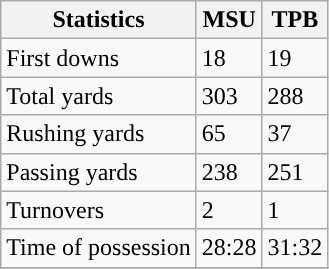<table class="wikitable" style="float: left;">
<tr>
<th>Statistics</th>
<th>MSU</th>
<th>TPB</th>
</tr>
<tr>
<td>First downs</td>
<td>18</td>
<td>19</td>
</tr>
<tr>
<td>Total yards</td>
<td>303</td>
<td>288</td>
</tr>
<tr>
<td>Rushing yards</td>
<td>65</td>
<td>37</td>
</tr>
<tr>
<td>Passing yards</td>
<td>238</td>
<td>251</td>
</tr>
<tr>
<td>Turnovers</td>
<td>2</td>
<td>1</td>
</tr>
<tr>
<td>Time of possession</td>
<td>28:28</td>
<td>31:32</td>
</tr>
<tr>
</tr>
</table>
